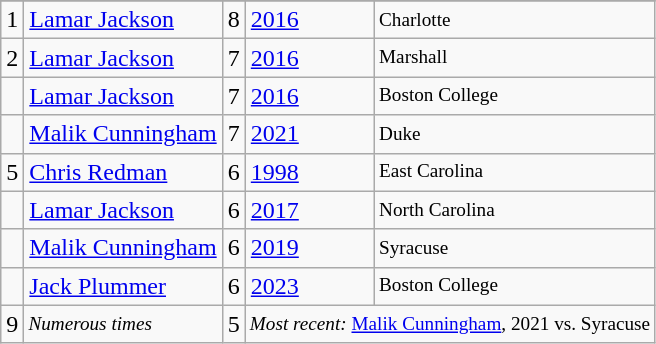<table class="wikitable">
<tr>
</tr>
<tr>
<td>1</td>
<td><a href='#'>Lamar Jackson</a></td>
<td><abbr>8</abbr></td>
<td><a href='#'>2016</a></td>
<td style="font-size:80%;">Charlotte</td>
</tr>
<tr>
<td>2</td>
<td><a href='#'>Lamar Jackson</a></td>
<td><abbr>7</abbr></td>
<td><a href='#'>2016</a></td>
<td style="font-size:80%;">Marshall</td>
</tr>
<tr>
<td></td>
<td><a href='#'>Lamar Jackson</a></td>
<td><abbr>7</abbr></td>
<td><a href='#'>2016</a></td>
<td style="font-size:80%;">Boston College</td>
</tr>
<tr>
<td></td>
<td><a href='#'>Malik Cunningham</a></td>
<td><abbr>7</abbr></td>
<td><a href='#'>2021</a></td>
<td style="font-size:80%;">Duke</td>
</tr>
<tr>
<td>5</td>
<td><a href='#'>Chris Redman</a></td>
<td>6</td>
<td><a href='#'>1998</a></td>
<td style="font-size:80%;">East Carolina</td>
</tr>
<tr>
<td></td>
<td><a href='#'>Lamar Jackson</a></td>
<td><abbr>6</abbr></td>
<td><a href='#'>2017</a></td>
<td style="font-size:80%;">North Carolina</td>
</tr>
<tr>
<td></td>
<td><a href='#'>Malik Cunningham</a></td>
<td><abbr>6</abbr></td>
<td><a href='#'>2019</a></td>
<td style="font-size:80%;">Syracuse</td>
</tr>
<tr>
<td></td>
<td><a href='#'>Jack Plummer</a></td>
<td><abbr>6</abbr></td>
<td><a href='#'>2023</a></td>
<td style="font-size:80%;">Boston College</td>
</tr>
<tr>
<td>9</td>
<td style="font-size:80%;"><em>Numerous times</em></td>
<td>5</td>
<td colspan=2 style="font-size:80%;"><em>Most recent:</em> <a href='#'>Malik Cunningham</a>, <abbr>2021 vs. Syracuse</abbr></td>
</tr>
</table>
